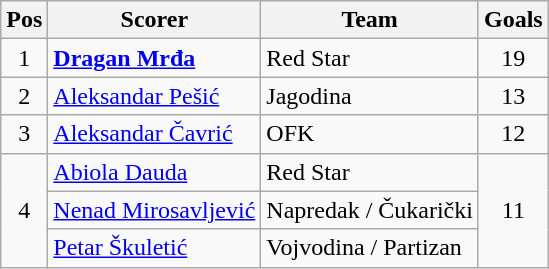<table class="wikitable">
<tr>
<th>Pos</th>
<th>Scorer</th>
<th>Team</th>
<th align=center>Goals</th>
</tr>
<tr>
<td style="text-align:center">1</td>
<td><strong> <a href='#'>Dragan Mrđa</a></strong></td>
<td>Red Star</td>
<td style="text-align:center">19</td>
</tr>
<tr>
<td style="text-align:center">2</td>
<td> <a href='#'>Aleksandar Pešić</a></td>
<td>Jagodina</td>
<td style="text-align:center">13</td>
</tr>
<tr>
<td style="text-align:center">3</td>
<td> <a href='#'>Aleksandar Čavrić</a></td>
<td>OFK</td>
<td style="text-align:center">12</td>
</tr>
<tr>
<td style="text-align:center" rowspan=3>4</td>
<td> <a href='#'>Abiola Dauda</a></td>
<td>Red Star</td>
<td style="text-align:center" rowspan=3>11</td>
</tr>
<tr>
<td> <a href='#'>Nenad Mirosavljević</a></td>
<td>Napredak / Čukarički</td>
</tr>
<tr>
<td> <a href='#'>Petar Škuletić</a></td>
<td>Vojvodina / Partizan</td>
</tr>
</table>
